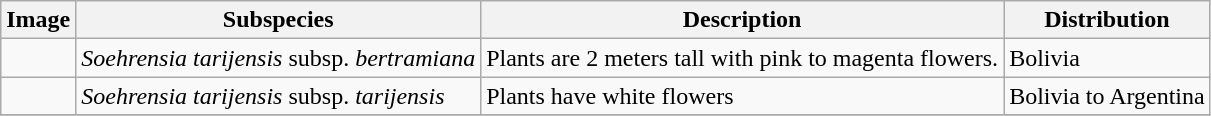<table class="wikitable ">
<tr>
<th>Image</th>
<th>Subspecies</th>
<th>Description</th>
<th>Distribution</th>
</tr>
<tr>
<td></td>
<td><em>Soehrensia tarijensis</em> subsp. <em>bertramiana</em> </td>
<td>Plants are 2 meters tall with pink to magenta flowers.</td>
<td>Bolivia</td>
</tr>
<tr>
<td></td>
<td><em>Soehrensia tarijensis</em> subsp. <em>tarijensis</em></td>
<td>Plants have white flowers</td>
<td>Bolivia to Argentina</td>
</tr>
<tr>
</tr>
</table>
